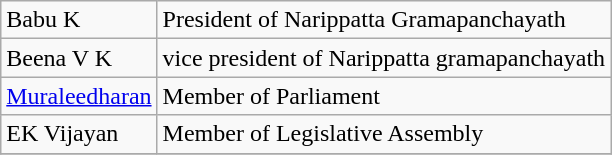<table class="wikitable">
<tr>
<td>Babu K</td>
<td>President of Narippatta Gramapanchayath</td>
</tr>
<tr>
<td>Beena V K</td>
<td>vice president of Narippatta gramapanchayath</td>
</tr>
<tr>
<td><a href='#'>Muraleedharan</a></td>
<td>Member of Parliament</td>
</tr>
<tr>
<td>EK Vijayan</td>
<td>Member of Legislative Assembly</td>
</tr>
<tr>
</tr>
</table>
